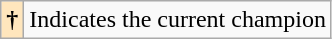<table class="wikitable sortable">
<tr>
<th style="background-color:#FFE6BD">†</th>
<td>Indicates the current champion</td>
</tr>
</table>
